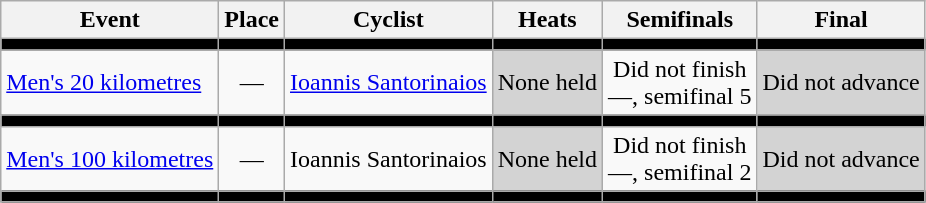<table class=wikitable>
<tr>
<th>Event</th>
<th>Place</th>
<th>Cyclist</th>
<th>Heats</th>
<th>Semifinals</th>
<th>Final</th>
</tr>
<tr bgcolor=black>
<td></td>
<td></td>
<td></td>
<td></td>
<td></td>
<td></td>
</tr>
<tr align=center>
<td align=left><a href='#'>Men's 20 kilometres</a></td>
<td>—</td>
<td align=left><a href='#'>Ioannis Santorinaios</a></td>
<td bgcolor=lightgray>None held</td>
<td>Did not finish <br> —, semifinal 5</td>
<td bgcolor=lightgray>Did not advance</td>
</tr>
<tr bgcolor=black>
<td></td>
<td></td>
<td></td>
<td></td>
<td></td>
<td></td>
</tr>
<tr align=center>
<td align=left><a href='#'>Men's 100 kilometres</a></td>
<td>—</td>
<td align=left>Ioannis Santorinaios</td>
<td bgcolor=lightgray>None held</td>
<td>Did not finish <br> —, semifinal 2</td>
<td bgcolor=lightgray>Did not advance</td>
</tr>
<tr bgcolor=black>
<td></td>
<td></td>
<td></td>
<td></td>
<td></td>
<td></td>
</tr>
</table>
